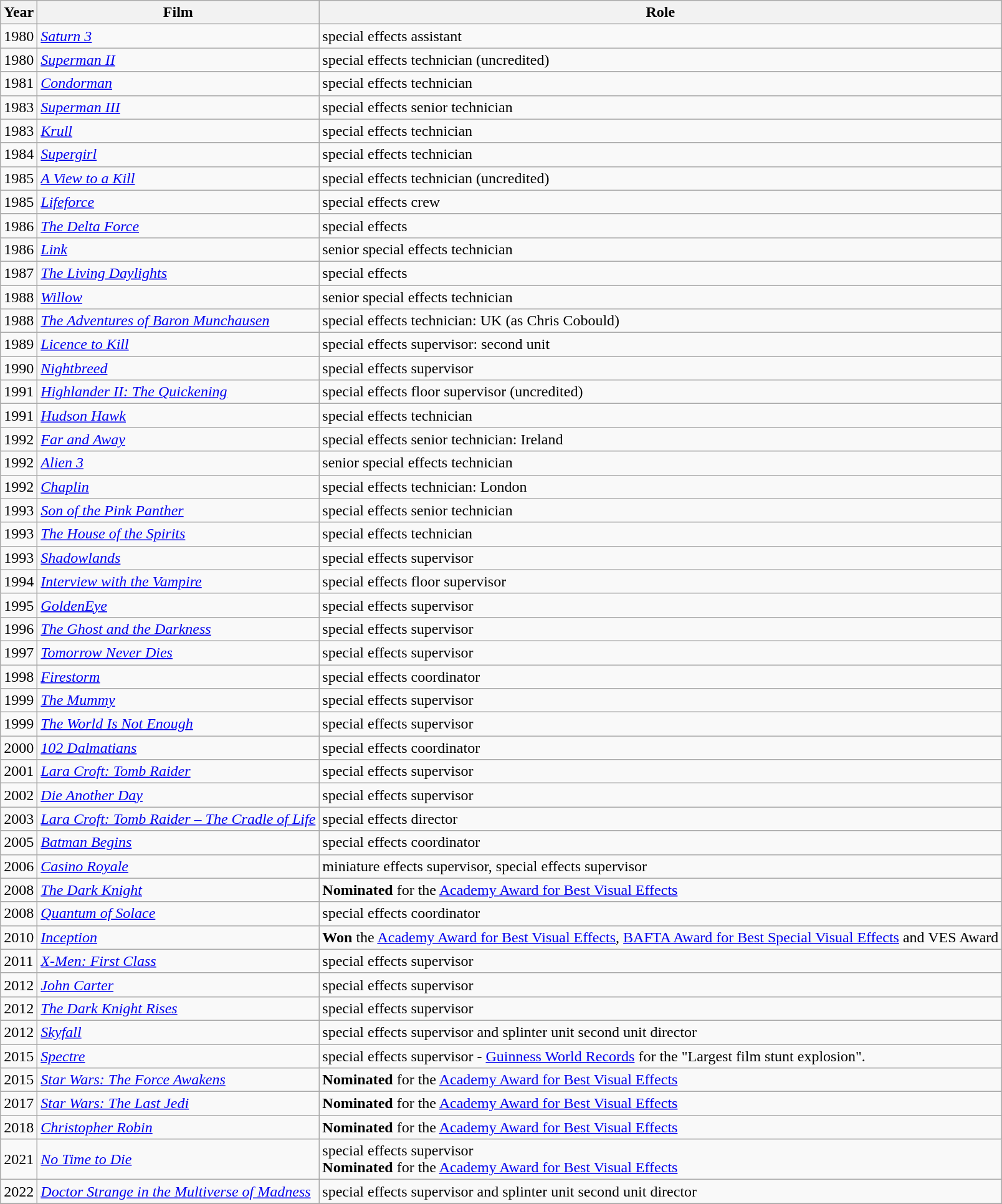<table class="wikitable">
<tr>
<th>Year</th>
<th>Film</th>
<th>Role</th>
</tr>
<tr>
<td>1980</td>
<td><em><a href='#'>Saturn 3</a></em></td>
<td>special effects assistant</td>
</tr>
<tr>
<td>1980</td>
<td><em><a href='#'>Superman II</a></em></td>
<td>special effects technician (uncredited)</td>
</tr>
<tr>
<td>1981</td>
<td><em><a href='#'>Condorman</a></em></td>
<td>special effects technician</td>
</tr>
<tr>
<td>1983</td>
<td><em><a href='#'>Superman III</a></em></td>
<td>special effects senior technician</td>
</tr>
<tr>
<td>1983</td>
<td><em><a href='#'>Krull</a></em></td>
<td>special effects technician</td>
</tr>
<tr>
<td>1984</td>
<td><em><a href='#'>Supergirl</a></em></td>
<td>special effects technician</td>
</tr>
<tr>
<td>1985</td>
<td><em><a href='#'>A View to a Kill</a></em></td>
<td>special effects technician (uncredited)</td>
</tr>
<tr>
<td>1985</td>
<td><em><a href='#'>Lifeforce</a></em></td>
<td>special effects crew</td>
</tr>
<tr>
<td>1986</td>
<td><em><a href='#'>The Delta Force</a></em></td>
<td>special effects</td>
</tr>
<tr>
<td>1986</td>
<td><em><a href='#'>Link</a></em></td>
<td>senior special effects technician</td>
</tr>
<tr>
<td>1987</td>
<td><em><a href='#'>The Living Daylights</a></em></td>
<td>special effects</td>
</tr>
<tr>
<td>1988</td>
<td><em><a href='#'>Willow</a></em></td>
<td>senior special effects technician</td>
</tr>
<tr>
<td>1988</td>
<td><em><a href='#'>The Adventures of Baron Munchausen</a></em></td>
<td>special effects technician: UK (as Chris Cobould)</td>
</tr>
<tr>
<td>1989</td>
<td><em><a href='#'>Licence to Kill</a></em></td>
<td>special effects supervisor: second unit</td>
</tr>
<tr>
<td>1990</td>
<td><em><a href='#'>Nightbreed</a></em></td>
<td>special effects supervisor</td>
</tr>
<tr>
<td>1991</td>
<td><em><a href='#'>Highlander II: The Quickening</a></em></td>
<td>special effects floor supervisor (uncredited)</td>
</tr>
<tr>
<td>1991</td>
<td><em><a href='#'>Hudson Hawk</a></em></td>
<td>special effects technician</td>
</tr>
<tr>
<td>1992</td>
<td><em><a href='#'>Far and Away</a></em></td>
<td>special effects senior technician: Ireland</td>
</tr>
<tr>
<td>1992</td>
<td><em><a href='#'>Alien 3</a></em></td>
<td>senior special effects technician</td>
</tr>
<tr>
<td>1992</td>
<td><em><a href='#'>Chaplin</a></em></td>
<td>special effects technician: London</td>
</tr>
<tr>
<td>1993</td>
<td><em><a href='#'>Son of the Pink Panther</a></em></td>
<td>special effects senior technician</td>
</tr>
<tr>
<td>1993</td>
<td><em><a href='#'>The House of the Spirits</a></em></td>
<td>special effects technician</td>
</tr>
<tr>
<td>1993</td>
<td><em><a href='#'>Shadowlands</a></em></td>
<td>special effects supervisor</td>
</tr>
<tr>
<td>1994</td>
<td><em><a href='#'>Interview with the Vampire</a></em></td>
<td>special effects floor supervisor</td>
</tr>
<tr>
<td>1995</td>
<td><em><a href='#'>GoldenEye</a></em></td>
<td>special effects supervisor</td>
</tr>
<tr>
<td>1996</td>
<td><em><a href='#'>The Ghost and the Darkness</a></em></td>
<td>special effects supervisor</td>
</tr>
<tr>
<td>1997</td>
<td><em><a href='#'>Tomorrow Never Dies</a></em></td>
<td>special effects supervisor</td>
</tr>
<tr>
<td>1998</td>
<td><em><a href='#'>Firestorm</a></em></td>
<td>special effects coordinator</td>
</tr>
<tr>
<td>1999</td>
<td><em><a href='#'>The Mummy</a></em></td>
<td>special effects supervisor</td>
</tr>
<tr>
<td>1999</td>
<td><em><a href='#'>The World Is Not Enough</a></em></td>
<td>special effects supervisor</td>
</tr>
<tr>
<td>2000</td>
<td><em><a href='#'>102 Dalmatians</a></em></td>
<td>special effects coordinator</td>
</tr>
<tr>
<td>2001</td>
<td><em><a href='#'>Lara Croft: Tomb Raider</a></em></td>
<td>special effects supervisor</td>
</tr>
<tr>
<td>2002</td>
<td><em><a href='#'>Die Another Day</a></em></td>
<td>special effects supervisor</td>
</tr>
<tr>
<td>2003</td>
<td><em><a href='#'>Lara Croft: Tomb Raider – The Cradle of Life</a></em></td>
<td>special effects director</td>
</tr>
<tr>
<td>2005</td>
<td><em><a href='#'>Batman Begins</a></em></td>
<td>special effects coordinator</td>
</tr>
<tr>
<td>2006</td>
<td><em><a href='#'>Casino Royale</a></em></td>
<td>miniature effects supervisor, special effects supervisor</td>
</tr>
<tr>
<td>2008</td>
<td><em><a href='#'>The Dark Knight</a></em></td>
<td><strong>Nominated</strong> for the <a href='#'>Academy Award for Best Visual Effects</a></td>
</tr>
<tr>
<td>2008</td>
<td><em><a href='#'>Quantum of Solace</a></em></td>
<td>special effects coordinator</td>
</tr>
<tr>
<td>2010</td>
<td><em><a href='#'>Inception</a></em></td>
<td><strong>Won</strong> the <a href='#'>Academy Award for Best Visual Effects</a>, <a href='#'>BAFTA Award for Best Special Visual Effects</a> and VES Award</td>
</tr>
<tr>
<td>2011</td>
<td><em><a href='#'>X-Men: First Class</a></em></td>
<td>special effects supervisor</td>
</tr>
<tr>
<td>2012</td>
<td><em><a href='#'>John Carter</a></em></td>
<td>special effects supervisor</td>
</tr>
<tr>
<td>2012</td>
<td><em><a href='#'>The Dark Knight Rises</a></em></td>
<td>special effects supervisor</td>
</tr>
<tr>
<td>2012</td>
<td><em><a href='#'>Skyfall</a></em></td>
<td>special effects supervisor and splinter unit second unit director</td>
</tr>
<tr>
<td>2015</td>
<td><em><a href='#'>Spectre</a></em></td>
<td>special effects supervisor -  <a href='#'>Guinness World Records</a> for the "Largest film stunt explosion".</td>
</tr>
<tr>
<td>2015</td>
<td><em><a href='#'>Star Wars: The Force Awakens</a></em></td>
<td><strong>Nominated</strong> for the <a href='#'>Academy Award for Best Visual Effects</a></td>
</tr>
<tr>
<td>2017</td>
<td><em><a href='#'>Star Wars: The Last Jedi</a></em></td>
<td><strong>Nominated</strong> for the <a href='#'>Academy Award for Best Visual Effects</a></td>
</tr>
<tr>
<td>2018</td>
<td><em><a href='#'>Christopher Robin</a></em></td>
<td><strong>Nominated</strong> for the <a href='#'>Academy Award for Best Visual Effects</a></td>
</tr>
<tr>
<td>2021</td>
<td><em><a href='#'>No Time to Die</a></em></td>
<td>special effects supervisor<br><strong>Nominated</strong> for the <a href='#'>Academy Award for Best Visual Effects</a></td>
</tr>
<tr>
<td>2022</td>
<td><em><a href='#'>Doctor Strange in the Multiverse of Madness</a></em></td>
<td>special effects supervisor and splinter unit second unit director</td>
</tr>
<tr>
</tr>
</table>
